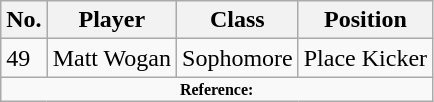<table class="wikitable">
<tr>
<th>No.</th>
<th>Player</th>
<th>Class</th>
<th>Position</th>
</tr>
<tr>
<td>49</td>
<td>Matt Wogan</td>
<td>Sophomore</td>
<td>Place Kicker</td>
</tr>
<tr>
<td colspan="4"  style="font-size:8pt; text-align:center;"><strong>Reference:</strong></td>
</tr>
</table>
